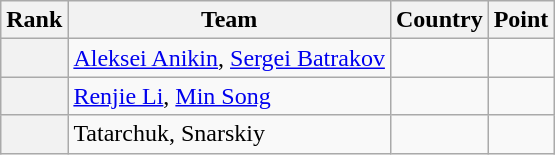<table class="wikitable sortable">
<tr>
<th>Rank</th>
<th>Team</th>
<th>Country</th>
<th>Point</th>
</tr>
<tr>
<th></th>
<td><a href='#'>Aleksei Anikin</a>, <a href='#'>Sergei Batrakov</a></td>
<td></td>
<td></td>
</tr>
<tr>
<th></th>
<td><a href='#'>Renjie Li</a>, <a href='#'>Min Song</a></td>
<td></td>
<td></td>
</tr>
<tr>
<th></th>
<td>Tatarchuk, Snarskiy</td>
<td></td>
<td></td>
</tr>
</table>
